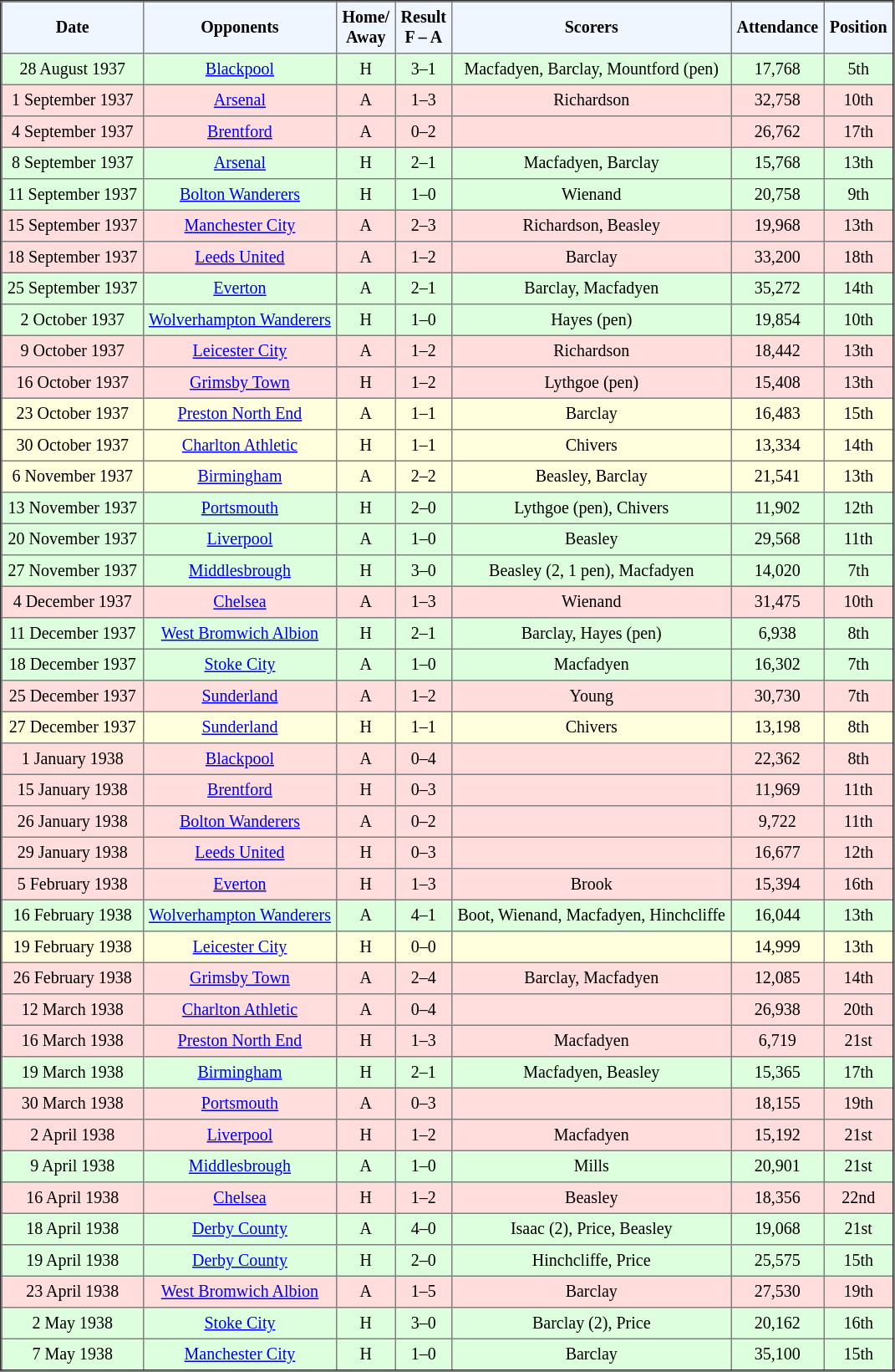<table border="2" cellpadding="4" style="border-collapse:collapse; text-align:center; font-size:smaller;">
<tr style="background:#f0f6ff;">
<th><strong>Date</strong></th>
<th><strong>Opponents</strong></th>
<th><strong>Home/<br>Away</strong></th>
<th><strong>Result<br>F – A</strong></th>
<th><strong>Scorers</strong></th>
<th><strong>Attendance</strong></th>
<th><strong>Position</strong></th>
</tr>
<tr style="background:#dfd;">
<td>28 August 1937</td>
<td><a href='#'>Blackpool</a></td>
<td>H</td>
<td>3–1</td>
<td>Macfadyen, Barclay, Mountford (pen)</td>
<td>17,768</td>
<td>5th</td>
</tr>
<tr style="background:#fdd;">
<td>1 September 1937</td>
<td><a href='#'>Arsenal</a></td>
<td>A</td>
<td>1–3</td>
<td>Richardson</td>
<td>32,758</td>
<td>10th</td>
</tr>
<tr style="background:#fdd;">
<td>4 September 1937</td>
<td><a href='#'>Brentford</a></td>
<td>A</td>
<td>0–2</td>
<td></td>
<td>26,762</td>
<td>17th</td>
</tr>
<tr style="background:#dfd;">
<td>8 September 1937</td>
<td><a href='#'>Arsenal</a></td>
<td>H</td>
<td>2–1</td>
<td>Macfadyen, Barclay</td>
<td>15,768</td>
<td>13th</td>
</tr>
<tr style="background:#dfd;">
<td>11 September 1937</td>
<td><a href='#'>Bolton Wanderers</a></td>
<td>H</td>
<td>1–0</td>
<td>Wienand</td>
<td>20,758</td>
<td>9th</td>
</tr>
<tr style="background:#fdd;">
<td>15 September 1937</td>
<td><a href='#'>Manchester City</a></td>
<td>A</td>
<td>2–3</td>
<td>Richardson, Beasley</td>
<td>19,968</td>
<td>13th</td>
</tr>
<tr style="background:#fdd;">
<td>18 September 1937</td>
<td><a href='#'>Leeds United</a></td>
<td>A</td>
<td>1–2</td>
<td>Barclay</td>
<td>33,200</td>
<td>18th</td>
</tr>
<tr style="background:#dfd;">
<td>25 September 1937</td>
<td><a href='#'>Everton</a></td>
<td>A</td>
<td>2–1</td>
<td>Barclay, Macfadyen</td>
<td>35,272</td>
<td>14th</td>
</tr>
<tr style="background:#dfd;">
<td>2 October 1937</td>
<td><a href='#'>Wolverhampton Wanderers</a></td>
<td>H</td>
<td>1–0</td>
<td>Hayes (pen)</td>
<td>19,854</td>
<td>10th</td>
</tr>
<tr style="background:#fdd;">
<td>9 October 1937</td>
<td><a href='#'>Leicester City</a></td>
<td>A</td>
<td>1–2</td>
<td>Richardson</td>
<td>18,442</td>
<td>13th</td>
</tr>
<tr style="background:#fdd;">
<td>16 October 1937</td>
<td><a href='#'>Grimsby Town</a></td>
<td>H</td>
<td>1–2</td>
<td>Lythgoe (pen)</td>
<td>15,408</td>
<td>13th</td>
</tr>
<tr style="background:#ffd;">
<td>23 October 1937</td>
<td><a href='#'>Preston North End</a></td>
<td>A</td>
<td>1–1</td>
<td>Barclay</td>
<td>16,483</td>
<td>15th</td>
</tr>
<tr style="background:#ffd;">
<td>30 October 1937</td>
<td><a href='#'>Charlton Athletic</a></td>
<td>H</td>
<td>1–1</td>
<td>Chivers</td>
<td>13,334</td>
<td>14th</td>
</tr>
<tr style="background:#ffd;">
<td>6 November 1937</td>
<td><a href='#'>Birmingham</a></td>
<td>A</td>
<td>2–2</td>
<td>Beasley, Barclay</td>
<td>21,541</td>
<td>13th</td>
</tr>
<tr style="background:#dfd;">
<td>13 November 1937</td>
<td><a href='#'>Portsmouth</a></td>
<td>H</td>
<td>2–0</td>
<td>Lythgoe (pen), Chivers</td>
<td>11,902</td>
<td>12th</td>
</tr>
<tr style="background:#dfd;">
<td>20 November 1937</td>
<td><a href='#'>Liverpool</a></td>
<td>A</td>
<td>1–0</td>
<td>Beasley</td>
<td>29,568</td>
<td>11th</td>
</tr>
<tr style="background:#dfd;">
<td>27 November 1937</td>
<td><a href='#'>Middlesbrough</a></td>
<td>H</td>
<td>3–0</td>
<td>Beasley (2, 1 pen), Macfadyen</td>
<td>14,020</td>
<td>7th</td>
</tr>
<tr style="background:#fdd;">
<td>4 December 1937</td>
<td><a href='#'>Chelsea</a></td>
<td>A</td>
<td>1–3</td>
<td>Wienand</td>
<td>31,475</td>
<td>10th</td>
</tr>
<tr style="background:#dfd;">
<td>11 December 1937</td>
<td><a href='#'>West Bromwich Albion</a></td>
<td>H</td>
<td>2–1</td>
<td>Barclay, Hayes (pen)</td>
<td>6,938</td>
<td>8th</td>
</tr>
<tr style="background:#dfd;">
<td>18 December 1937</td>
<td><a href='#'>Stoke City</a></td>
<td>A</td>
<td>1–0</td>
<td>Macfadyen</td>
<td>16,302</td>
<td>7th</td>
</tr>
<tr style="background:#fdd;">
<td>25 December 1937</td>
<td><a href='#'>Sunderland</a></td>
<td>A</td>
<td>1–2</td>
<td>Young</td>
<td>30,730</td>
<td>7th</td>
</tr>
<tr style="background:#ffd;">
<td>27 December 1937</td>
<td><a href='#'>Sunderland</a></td>
<td>H</td>
<td>1–1</td>
<td>Chivers</td>
<td>13,198</td>
<td>8th</td>
</tr>
<tr style="background:#fdd;">
<td>1 January 1938</td>
<td><a href='#'>Blackpool</a></td>
<td>A</td>
<td>0–4</td>
<td></td>
<td>22,362</td>
<td>8th</td>
</tr>
<tr style="background:#fdd;">
<td>15 January 1938</td>
<td><a href='#'>Brentford</a></td>
<td>H</td>
<td>0–3</td>
<td></td>
<td>11,969</td>
<td>11th</td>
</tr>
<tr style="background:#fdd;">
<td>26 January 1938</td>
<td><a href='#'>Bolton Wanderers</a></td>
<td>A</td>
<td>0–2</td>
<td></td>
<td>9,722</td>
<td>11th</td>
</tr>
<tr style="background:#fdd;">
<td>29 January 1938</td>
<td><a href='#'>Leeds United</a></td>
<td>H</td>
<td>0–3</td>
<td></td>
<td>16,677</td>
<td>12th</td>
</tr>
<tr style="background:#fdd;">
<td>5 February 1938</td>
<td><a href='#'>Everton</a></td>
<td>H</td>
<td>1–3</td>
<td>Brook</td>
<td>15,394</td>
<td>16th</td>
</tr>
<tr style="background:#dfd;">
<td>16 February 1938</td>
<td><a href='#'>Wolverhampton Wanderers</a></td>
<td>A</td>
<td>4–1</td>
<td>Boot, Wienand, Macfadyen, Hinchcliffe</td>
<td>16,044</td>
<td>13th</td>
</tr>
<tr style="background:#ffd;">
<td>19 February 1938</td>
<td><a href='#'>Leicester City</a></td>
<td>H</td>
<td>0–0</td>
<td></td>
<td>14,999</td>
<td>13th</td>
</tr>
<tr style="background:#fdd;">
<td>26 February 1938</td>
<td><a href='#'>Grimsby Town</a></td>
<td>A</td>
<td>2–4</td>
<td>Barclay, Macfadyen</td>
<td>12,085</td>
<td>14th</td>
</tr>
<tr style="background:#fdd;">
<td>12 March 1938</td>
<td><a href='#'>Charlton Athletic</a></td>
<td>A</td>
<td>0–4</td>
<td></td>
<td>26,938</td>
<td>20th</td>
</tr>
<tr style="background:#fdd;">
<td>16 March 1938</td>
<td><a href='#'>Preston North End</a></td>
<td>H</td>
<td>1–3</td>
<td>Macfadyen</td>
<td>6,719</td>
<td>21st</td>
</tr>
<tr style="background:#dfd;">
<td>19 March 1938</td>
<td><a href='#'>Birmingham</a></td>
<td>H</td>
<td>2–1</td>
<td>Macfadyen, Beasley</td>
<td>15,365</td>
<td>17th</td>
</tr>
<tr style="background:#fdd;">
<td>30 March 1938</td>
<td><a href='#'>Portsmouth</a></td>
<td>A</td>
<td>0–3</td>
<td></td>
<td>18,155</td>
<td>19th</td>
</tr>
<tr style="background:#fdd;">
<td>2 April 1938</td>
<td><a href='#'>Liverpool</a></td>
<td>H</td>
<td>1–2</td>
<td>Macfadyen</td>
<td>15,192</td>
<td>21st</td>
</tr>
<tr style="background:#dfd;">
<td>9 April 1938</td>
<td><a href='#'>Middlesbrough</a></td>
<td>A</td>
<td>1–0</td>
<td>Mills</td>
<td>20,901</td>
<td>21st</td>
</tr>
<tr style="background:#fdd;">
<td>16 April 1938</td>
<td><a href='#'>Chelsea</a></td>
<td>H</td>
<td>1–2</td>
<td>Beasley</td>
<td>18,356</td>
<td>22nd</td>
</tr>
<tr style="background:#dfd;">
<td>18 April 1938</td>
<td><a href='#'>Derby County</a></td>
<td>A</td>
<td>4–0</td>
<td>Isaac (2), Price, Beasley</td>
<td>19,068</td>
<td>21st</td>
</tr>
<tr style="background:#dfd;">
<td>19 April 1938</td>
<td><a href='#'>Derby County</a></td>
<td>H</td>
<td>2–0</td>
<td>Hinchcliffe, Price</td>
<td>25,575</td>
<td>15th</td>
</tr>
<tr style="background:#fdd;">
<td>23 April 1938</td>
<td><a href='#'>West Bromwich Albion</a></td>
<td>A</td>
<td>1–5</td>
<td>Barclay</td>
<td>27,530</td>
<td>19th</td>
</tr>
<tr style="background:#dfd;">
<td>2 May 1938</td>
<td><a href='#'>Stoke City</a></td>
<td>H</td>
<td>3–0</td>
<td>Barclay (2), Price</td>
<td>20,162</td>
<td>16th</td>
</tr>
<tr style="background:#dfd;">
<td>7 May 1938</td>
<td><a href='#'>Manchester City</a></td>
<td>H</td>
<td>1–0</td>
<td>Barclay</td>
<td>35,100</td>
<td>15th</td>
</tr>
</table>
